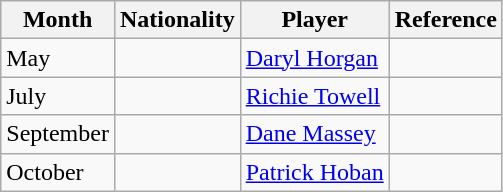<table class="wikitable sortable">
<tr>
<th>Month</th>
<th>Nationality</th>
<th>Player</th>
<th>Reference</th>
</tr>
<tr>
<td>May</td>
<td></td>
<td><a href='#'>Daryl Horgan</a></td>
<td align=center></td>
</tr>
<tr>
<td>July</td>
<td></td>
<td><a href='#'>Richie Towell</a></td>
<td align=center></td>
</tr>
<tr>
<td>September</td>
<td></td>
<td><a href='#'>Dane Massey</a></td>
<td align=center></td>
</tr>
<tr>
<td>October</td>
<td></td>
<td><a href='#'>Patrick Hoban</a></td>
<td align=center></td>
</tr>
</table>
